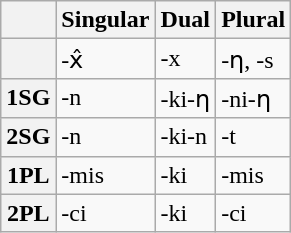<table class="wikitable">
<tr>
<th></th>
<th>Singular</th>
<th>Dual</th>
<th>Plural</th>
</tr>
<tr>
<th></th>
<td>-x̂</td>
<td>-x</td>
<td>-ƞ, -s</td>
</tr>
<tr>
<th>1SG</th>
<td>-n</td>
<td>-ki-ƞ</td>
<td>-ni-ƞ</td>
</tr>
<tr>
<th>2SG</th>
<td>-n</td>
<td>-ki-n</td>
<td>-t</td>
</tr>
<tr>
<th>1PL</th>
<td>-mis</td>
<td>-ki</td>
<td>-mis</td>
</tr>
<tr>
<th>2PL</th>
<td>-ci</td>
<td>-ki</td>
<td>-ci</td>
</tr>
</table>
